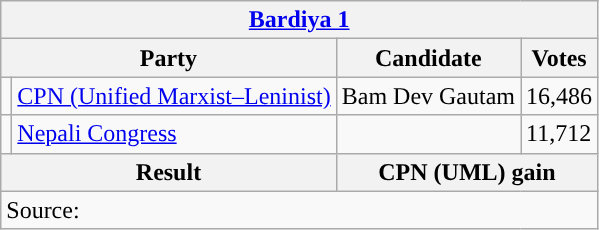<table class="wikitable">
<tr>
<th colspan="4"><a href='#'>Bardiya 1</a></th>
</tr>
<tr>
<th colspan="2">Party</th>
<th>Candidate</th>
<th>Votes</th>
</tr>
<tr>
<td style="background-color:"></td>
<td><a href='#'>CPN (Unified Marxist–Leninist)</a></td>
<td>Bam Dev Gautam</td>
<td>16,486</td>
</tr>
<tr>
<td style="background-color:"></td>
<td><a href='#'>Nepali Congress</a></td>
<td></td>
<td>11,712</td>
</tr>
<tr>
<th colspan="2">Result</th>
<th colspan="2">CPN (UML) gain</th>
</tr>
<tr>
<td colspan="4">Source: </td>
</tr>
</table>
